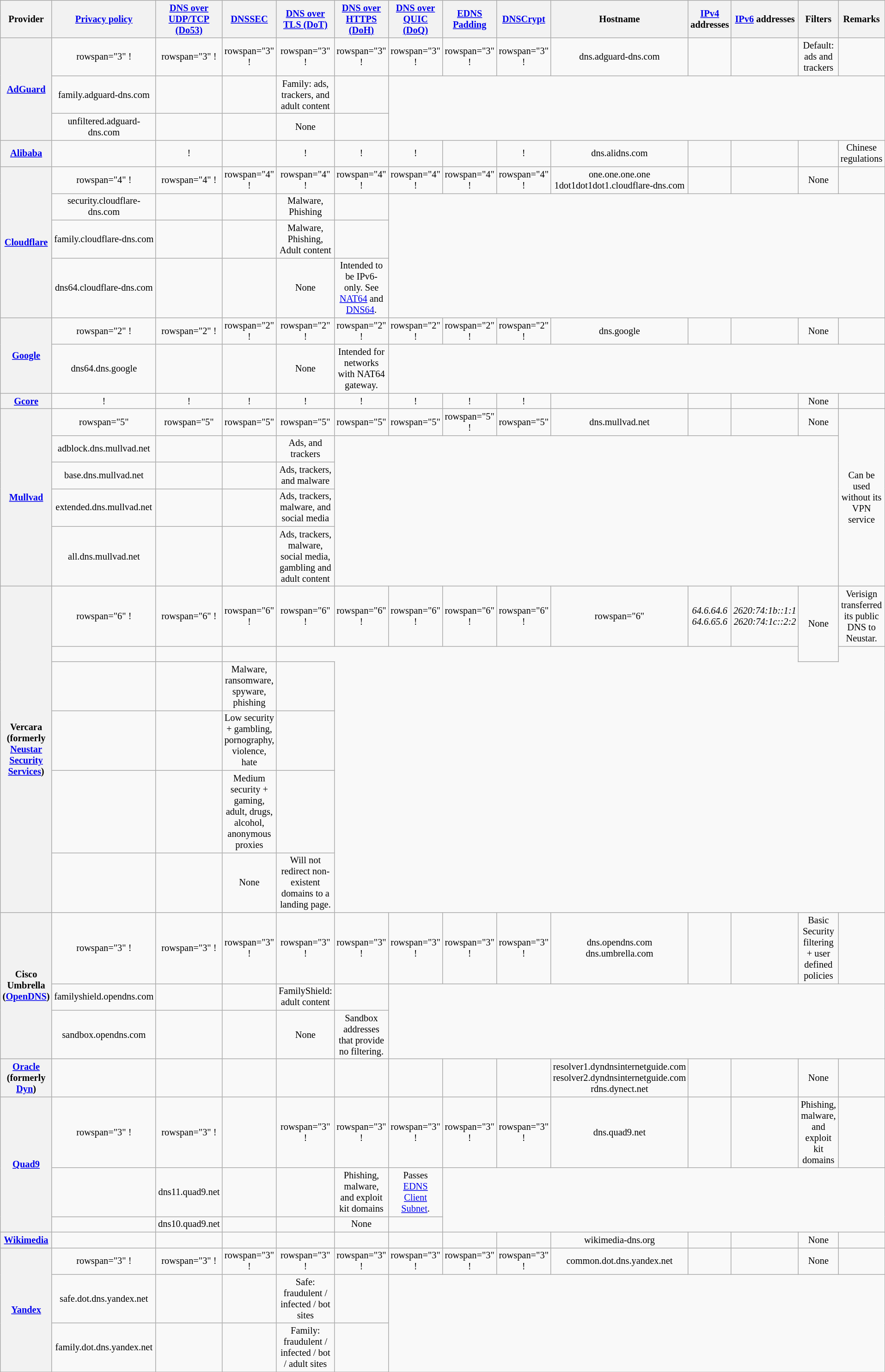<table class="sortable wikitable mw-datatable sticky-header sort-under" style="font-size: 85%; text-align: center;">
<tr>
<th>Provider</th>
<th><a href='#'>Privacy policy</a></th>
<th><a href='#'>DNS over UDP/TCP (Do53)</a></th>
<th><a href='#'>DNSSEC</a></th>
<th><a href='#'>DNS over TLS (DoT)</a></th>
<th><a href='#'>DNS over HTTPS (DoH)</a></th>
<th><a href='#'>DNS over QUIC (DoQ)</a></th>
<th><a href='#'>EDNS Padding</a></th>
<th><a href='#'>DNSCrypt</a></th>
<th>Hostname</th>
<th><a href='#'>IPv4</a> addresses</th>
<th><a href='#'>IPv6</a> addresses</th>
<th>Filters</th>
<th>Remarks</th>
</tr>
<tr>
<th rowspan="3"><a href='#'>AdGuard</a></th>
<td>rowspan="3" ! </td>
<td>rowspan="3" ! </td>
<td>rowspan="3" ! </td>
<td>rowspan="3" ! </td>
<td>rowspan="3" ! </td>
<td>rowspan="3" ! </td>
<td>rowspan="3" ! </td>
<td>rowspan="3" ! </td>
<td>dns.adguard-dns.com</td>
<td><br></td>
<td><br></td>
<td>Default: ads and trackers</td>
<td></td>
</tr>
<tr>
<td>family.adguard-dns.com</td>
<td><br></td>
<td><br></td>
<td>Family: ads, trackers, and adult content</td>
<td></td>
</tr>
<tr>
<td>unfiltered.adguard-dns.com</td>
<td><br></td>
<td><br></td>
<td>None</td>
<td></td>
</tr>
<tr>
<th><a href='#'>Alibaba</a></th>
<td></td>
<td>! </td>
<td></td>
<td>! </td>
<td>! </td>
<td>! </td>
<td></td>
<td>! </td>
<td>dns.alidns.com</td>
<td><br></td>
<td><br></td>
<td></td>
<td>Chinese regulations</td>
</tr>
<tr>
<th rowspan="4"><a href='#'>Cloudflare</a></th>
<td>rowspan="4" ! </td>
<td>rowspan="4" ! </td>
<td>rowspan="4" ! </td>
<td>rowspan="4" ! </td>
<td>rowspan="4" ! </td>
<td>rowspan="4" ! </td>
<td>rowspan="4" ! </td>
<td>rowspan="4" ! </td>
<td>one.one.one.one<br>1dot1dot1dot1.cloudflare-dns.com</td>
<td><br></td>
<td><br></td>
<td>None</td>
<td></td>
</tr>
<tr>
<td>security.cloudflare-dns.com</td>
<td><br></td>
<td><br></td>
<td>Malware, Phishing</td>
<td></td>
</tr>
<tr>
<td>family.cloudflare-dns.com</td>
<td><br></td>
<td><br></td>
<td>Malware, Phishing,<br>Adult content</td>
<td></td>
</tr>
<tr>
<td>dns64.cloudflare-dns.com</td>
<td></td>
<td><br></td>
<td>None</td>
<td>Intended to be IPv6-only. See <a href='#'>NAT64</a> and <a href='#'>DNS64</a>.</td>
</tr>
<tr>
<th rowspan="2"><a href='#'>Google</a></th>
<td>rowspan="2" ! </td>
<td>rowspan="2" ! </td>
<td>rowspan="2" ! </td>
<td>rowspan="2" ! </td>
<td>rowspan="2" ! </td>
<td>rowspan="2" ! </td>
<td>rowspan="2" ! </td>
<td>rowspan="2" ! </td>
<td>dns.google</td>
<td><br></td>
<td><br></td>
<td>None</td>
<td></td>
</tr>
<tr>
<td>dns64.dns.google</td>
<td></td>
<td><br></td>
<td>None</td>
<td>Intended for networks with NAT64 gateway.</td>
</tr>
<tr>
<th><a href='#'>Gcore</a></th>
<td>! </td>
<td>! </td>
<td>! </td>
<td>! </td>
<td>! </td>
<td>! </td>
<td>! </td>
<td>! </td>
<td></td>
<td><br></td>
<td><br></td>
<td>None</td>
<td></td>
</tr>
<tr>
<th rowspan="5"><a href='#'>Mullvad</a></th>
<td>rowspan="5" </td>
<td>rowspan="5" </td>
<td>rowspan="5" </td>
<td>rowspan="5" </td>
<td>rowspan="5" </td>
<td>rowspan="5" </td>
<td>rowspan="5" ! </td>
<td>rowspan="5" </td>
<td>dns.mullvad.net</td>
<td></td>
<td></td>
<td>None</td>
<td rowspan="5">Can be used without its VPN service</td>
</tr>
<tr>
<td>adblock.dns.mullvad.net</td>
<td></td>
<td></td>
<td>Ads, and trackers</td>
</tr>
<tr>
<td>base.dns.mullvad.net</td>
<td></td>
<td></td>
<td>Ads, trackers, and malware</td>
</tr>
<tr>
<td>extended.dns.mullvad.net</td>
<td></td>
<td></td>
<td>Ads, trackers, malware, and social media</td>
</tr>
<tr>
<td>all.dns.mullvad.net</td>
<td></td>
<td></td>
<td>Ads, trackers, malware, social media, gambling and adult content</td>
</tr>
<tr>
<th rowspan="6">Vercara (formerly <a href='#'>Neustar Security Services</a>)</th>
<td>rowspan="6" ! </td>
<td>rowspan="6" ! </td>
<td>rowspan="6" ! </td>
<td>rowspan="6" ! </td>
<td>rowspan="6" ! </td>
<td>rowspan="6" ! </td>
<td>rowspan="6" ! </td>
<td>rowspan="6" ! </td>
<td>rowspan="6" </td>
<td><em>64.6.64.6</em><br><em>64.6.65.6</em></td>
<td><em>2620:74:1b::1:1</em><br><em>2620:74:1c::2:2</em></td>
<td rowspan="2">None</td>
<td>Verisign transferred its public DNS to Neustar.</td>
</tr>
<tr>
<td><br></td>
<td><br></td>
<td></td>
</tr>
<tr>
<td><br></td>
<td><br></td>
<td>Malware, ransomware, spyware, phishing</td>
<td></td>
</tr>
<tr>
<td><br></td>
<td><br></td>
<td>Low security + gambling, pornography, violence, hate</td>
<td></td>
</tr>
<tr>
<td><br></td>
<td><br></td>
<td>Medium security + gaming, adult, drugs, alcohol, anonymous proxies</td>
<td></td>
</tr>
<tr>
<td><br></td>
<td><br></td>
<td>None</td>
<td>Will not redirect non-existent domains to a landing page.</td>
</tr>
<tr>
<th rowspan="3">Cisco Umbrella (<a href='#'>OpenDNS</a>)</th>
<td>rowspan="3" ! </td>
<td>rowspan="3" ! </td>
<td>rowspan="3" ! </td>
<td>rowspan="3" ! </td>
<td>rowspan="3" ! </td>
<td>rowspan="3" ! </td>
<td>rowspan="3" ! </td>
<td>rowspan="3" ! </td>
<td>dns.opendns.com<br>dns.umbrella.com</td>
<td><br></td>
<td><br></td>
<td>Basic Security filtering + user defined policies</td>
<td></td>
</tr>
<tr>
<td>familyshield.opendns.com</td>
<td><br></td>
<td><br></td>
<td>FamilyShield: adult content</td>
<td></td>
</tr>
<tr>
<td>sandbox.opendns.com</td>
<td><br></td>
<td><br></td>
<td>None</td>
<td>Sandbox addresses that provide no filtering.</td>
</tr>
<tr>
<th><a href='#'>Oracle</a> (formerly <a href='#'>Dyn</a>)</th>
<td></td>
<td></td>
<td></td>
<td></td>
<td></td>
<td></td>
<td></td>
<td></td>
<td>resolver1.dyndnsinternetguide.com<br>resolver2.dyndnsinternetguide.com<br>rdns.dynect.net</td>
<td><br></td>
<td></td>
<td>None</td>
<td></td>
</tr>
<tr>
<th rowspan="3"><a href='#'>Quad9</a></th>
<td>rowspan="3" ! </td>
<td>rowspan="3" ! </td>
<td></td>
<td>rowspan="3" ! </td>
<td>rowspan="3" ! </td>
<td>rowspan="3" ! </td>
<td>rowspan="3" ! </td>
<td>rowspan="3" ! </td>
<td>dns.quad9.net</td>
<td><br></td>
<td><br></td>
<td>Phishing, malware, and exploit kit domains</td>
<td></td>
</tr>
<tr>
<td></td>
<td>dns11.quad9.net</td>
<td><br></td>
<td><br></td>
<td>Phishing, malware, and exploit kit domains</td>
<td>Passes <a href='#'>EDNS Client Subnet</a>.</td>
</tr>
<tr>
<td></td>
<td>dns10.quad9.net</td>
<td><br></td>
<td><br></td>
<td>None</td>
<td></td>
</tr>
<tr>
<th><a href='#'>Wikimedia</a></th>
<td></td>
<td></td>
<td></td>
<td></td>
<td></td>
<td></td>
<td></td>
<td></td>
<td>wikimedia-dns.org</td>
<td></td>
<td></td>
<td>None</td>
<td></td>
</tr>
<tr>
<th rowspan="3"><a href='#'>Yandex</a></th>
<td>rowspan="3" ! </td>
<td>rowspan="3" ! </td>
<td>rowspan="3" ! </td>
<td>rowspan="3" ! </td>
<td>rowspan="3" ! </td>
<td>rowspan="3" ! </td>
<td>rowspan="3" ! </td>
<td>rowspan="3" ! </td>
<td>common.dot.dns.yandex.net</td>
<td><br></td>
<td><br></td>
<td>None</td>
<td></td>
</tr>
<tr>
<td>safe.dot.dns.yandex.net</td>
<td><br></td>
<td><br></td>
<td>Safe: fraudulent / infected / bot sites</td>
<td></td>
</tr>
<tr>
<td>family.dot.dns.yandex.net</td>
<td><br></td>
<td><br></td>
<td>Family: fraudulent / infected / bot / adult sites</td>
<td></td>
</tr>
<tr>
</tr>
</table>
